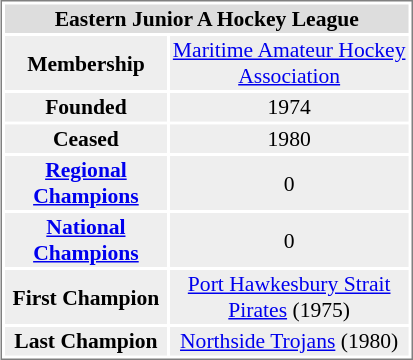<table cellpadding="0" align="right">
<tr align="right" style="vertical-align: top">
<td></td>
<td><br><table cellpadding="1" width="275px" style="font-size: 90%; border: 1px solid gray;">
<tr align="center" bgcolor="#dddddd">
<td colspan=2><strong>Eastern Junior A Hockey League</strong></td>
</tr>
<tr align="center"  bgcolor="#eeeeee">
<td><strong>Membership</strong></td>
<td><a href='#'>Maritime Amateur Hockey Association</a></td>
</tr>
<tr align="center"  bgcolor="#eeeeee">
<td><strong>Founded</strong></td>
<td>1974</td>
</tr>
<tr align="center"  bgcolor="#eeeeee">
<td><strong>Ceased</strong></td>
<td>1980</td>
</tr>
<tr align="center"  bgcolor="#eeeeee">
<td><strong><a href='#'>Regional Champions</a></strong></td>
<td>0</td>
</tr>
<tr align="center"  bgcolor="#eeeeee">
<td><strong><a href='#'>National Champions</a></strong></td>
<td>0</td>
</tr>
<tr align="center"  bgcolor="#eeeeee">
<td><strong>First Champion</strong></td>
<td><a href='#'>Port Hawkesbury Strait Pirates</a> (1975)</td>
</tr>
<tr align="center"  bgcolor="#eeeeee">
<td><strong>Last Champion</strong></td>
<td><a href='#'>Northside Trojans</a> (1980)</td>
</tr>
</table>
</td>
</tr>
</table>
